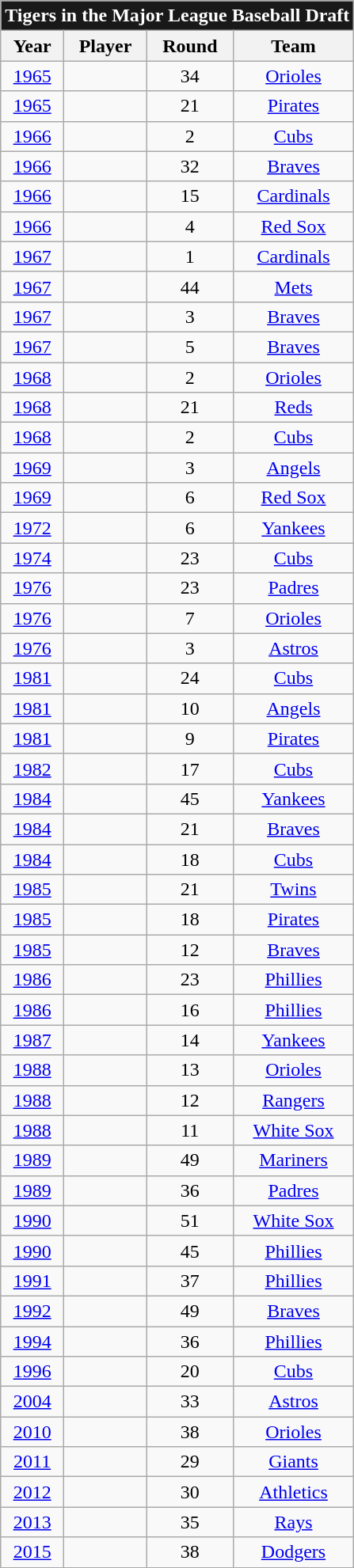<table class="wikitable sortable collapsible collapsed" style="text-align:center">
<tr>
<th colspan=4 style="background:#191919; color:#FFFFFF">Tigers in the Major League Baseball Draft</th>
</tr>
<tr>
<th>Year</th>
<th>Player</th>
<th>Round</th>
<th>Team</th>
</tr>
<tr>
<td><a href='#'>1965</a></td>
<td></td>
<td>34</td>
<td><a href='#'>Orioles</a></td>
</tr>
<tr>
<td><a href='#'>1965</a></td>
<td></td>
<td>21</td>
<td><a href='#'>Pirates</a></td>
</tr>
<tr>
<td><a href='#'>1966</a></td>
<td></td>
<td>2</td>
<td><a href='#'>Cubs</a></td>
</tr>
<tr>
<td><a href='#'>1966</a></td>
<td></td>
<td>32</td>
<td><a href='#'>Braves</a></td>
</tr>
<tr>
<td><a href='#'>1966</a></td>
<td></td>
<td>15</td>
<td><a href='#'>Cardinals</a></td>
</tr>
<tr>
<td><a href='#'>1966</a></td>
<td></td>
<td>4</td>
<td><a href='#'>Red Sox</a></td>
</tr>
<tr>
<td><a href='#'>1967</a></td>
<td></td>
<td>1</td>
<td><a href='#'>Cardinals</a></td>
</tr>
<tr>
<td><a href='#'>1967</a></td>
<td></td>
<td>44</td>
<td><a href='#'>Mets</a></td>
</tr>
<tr>
<td><a href='#'>1967</a></td>
<td></td>
<td>3</td>
<td><a href='#'>Braves</a></td>
</tr>
<tr>
<td><a href='#'>1967</a></td>
<td></td>
<td>5</td>
<td><a href='#'>Braves</a></td>
</tr>
<tr>
<td><a href='#'>1968</a></td>
<td></td>
<td>2</td>
<td><a href='#'>Orioles</a></td>
</tr>
<tr>
<td><a href='#'>1968</a></td>
<td></td>
<td>21</td>
<td><a href='#'>Reds</a></td>
</tr>
<tr>
<td><a href='#'>1968</a></td>
<td></td>
<td>2</td>
<td><a href='#'>Cubs</a></td>
</tr>
<tr>
<td><a href='#'>1969</a></td>
<td></td>
<td>3</td>
<td><a href='#'>Angels</a></td>
</tr>
<tr>
<td><a href='#'>1969</a></td>
<td></td>
<td>6</td>
<td><a href='#'>Red Sox</a></td>
</tr>
<tr>
<td><a href='#'>1972</a></td>
<td></td>
<td>6</td>
<td><a href='#'>Yankees</a></td>
</tr>
<tr>
<td><a href='#'>1974</a></td>
<td></td>
<td>23</td>
<td><a href='#'>Cubs</a></td>
</tr>
<tr>
<td><a href='#'>1976</a></td>
<td></td>
<td>23</td>
<td><a href='#'>Padres</a></td>
</tr>
<tr>
<td><a href='#'>1976</a></td>
<td></td>
<td>7</td>
<td><a href='#'>Orioles</a></td>
</tr>
<tr>
<td><a href='#'>1976</a></td>
<td></td>
<td>3</td>
<td><a href='#'>Astros</a></td>
</tr>
<tr>
<td><a href='#'>1981</a></td>
<td></td>
<td>24</td>
<td><a href='#'>Cubs</a></td>
</tr>
<tr>
<td><a href='#'>1981</a></td>
<td></td>
<td>10</td>
<td><a href='#'>Angels</a></td>
</tr>
<tr>
<td><a href='#'>1981</a></td>
<td></td>
<td>9</td>
<td><a href='#'>Pirates</a></td>
</tr>
<tr>
<td><a href='#'>1982</a></td>
<td></td>
<td>17</td>
<td><a href='#'>Cubs</a></td>
</tr>
<tr>
<td><a href='#'>1984</a></td>
<td></td>
<td>45</td>
<td><a href='#'>Yankees</a></td>
</tr>
<tr>
<td><a href='#'>1984</a></td>
<td></td>
<td>21</td>
<td><a href='#'>Braves</a></td>
</tr>
<tr>
<td><a href='#'>1984</a></td>
<td></td>
<td>18</td>
<td><a href='#'>Cubs</a></td>
</tr>
<tr>
<td><a href='#'>1985</a></td>
<td></td>
<td>21</td>
<td><a href='#'>Twins</a></td>
</tr>
<tr>
<td><a href='#'>1985</a></td>
<td></td>
<td>18</td>
<td><a href='#'>Pirates</a></td>
</tr>
<tr>
<td><a href='#'>1985</a></td>
<td></td>
<td>12</td>
<td><a href='#'>Braves</a></td>
</tr>
<tr>
<td><a href='#'>1986</a></td>
<td></td>
<td>23</td>
<td><a href='#'>Phillies</a></td>
</tr>
<tr>
<td><a href='#'>1986</a></td>
<td></td>
<td>16</td>
<td><a href='#'>Phillies</a></td>
</tr>
<tr>
<td><a href='#'>1987</a></td>
<td></td>
<td>14</td>
<td><a href='#'>Yankees</a></td>
</tr>
<tr>
<td><a href='#'>1988</a></td>
<td></td>
<td>13</td>
<td><a href='#'>Orioles</a></td>
</tr>
<tr>
<td><a href='#'>1988</a></td>
<td></td>
<td>12</td>
<td><a href='#'>Rangers</a></td>
</tr>
<tr>
<td><a href='#'>1988</a></td>
<td></td>
<td>11</td>
<td><a href='#'>White Sox</a></td>
</tr>
<tr>
<td><a href='#'>1989</a></td>
<td></td>
<td>49</td>
<td><a href='#'>Mariners</a></td>
</tr>
<tr>
<td><a href='#'>1989</a></td>
<td></td>
<td>36</td>
<td><a href='#'>Padres</a></td>
</tr>
<tr>
<td><a href='#'>1990</a></td>
<td></td>
<td>51</td>
<td><a href='#'>White Sox</a></td>
</tr>
<tr>
<td><a href='#'>1990</a></td>
<td></td>
<td>45</td>
<td><a href='#'>Phillies</a></td>
</tr>
<tr>
<td><a href='#'>1991</a></td>
<td></td>
<td>37</td>
<td><a href='#'>Phillies</a></td>
</tr>
<tr>
<td><a href='#'>1992</a></td>
<td></td>
<td>49</td>
<td><a href='#'>Braves</a></td>
</tr>
<tr>
<td><a href='#'>1994</a></td>
<td></td>
<td>36</td>
<td><a href='#'>Phillies</a></td>
</tr>
<tr>
<td><a href='#'>1996</a></td>
<td></td>
<td>20</td>
<td><a href='#'>Cubs</a></td>
</tr>
<tr>
<td><a href='#'>2004</a></td>
<td></td>
<td>33</td>
<td><a href='#'>Astros</a></td>
</tr>
<tr>
<td><a href='#'>2010</a></td>
<td></td>
<td>38</td>
<td><a href='#'>Orioles</a></td>
</tr>
<tr>
<td><a href='#'>2011</a></td>
<td></td>
<td>29</td>
<td><a href='#'>Giants</a></td>
</tr>
<tr>
<td><a href='#'>2012</a></td>
<td></td>
<td>30</td>
<td><a href='#'>Athletics</a></td>
</tr>
<tr>
<td><a href='#'>2013</a></td>
<td></td>
<td>35</td>
<td><a href='#'>Rays</a></td>
</tr>
<tr>
<td><a href='#'>2015</a></td>
<td></td>
<td>38</td>
<td><a href='#'>Dodgers</a></td>
</tr>
</table>
